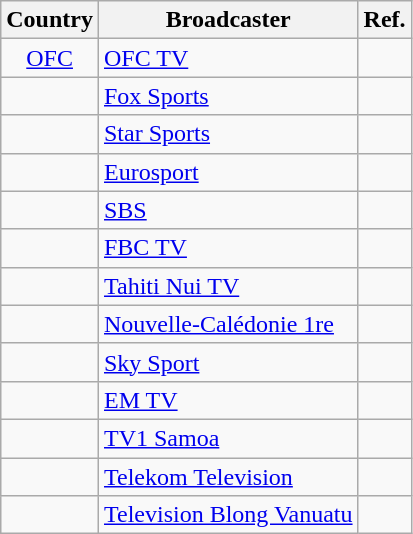<table class="wikitable">
<tr>
<th>Country</th>
<th>Broadcaster</th>
<th>Ref.</th>
</tr>
<tr>
<td style="text-align:center"><a href='#'>OFC</a></td>
<td><a href='#'>OFC TV</a></td>
<td></td>
</tr>
<tr>
<td style="text-align:center"></td>
<td><a href='#'>Fox Sports</a></td>
<td></td>
</tr>
<tr>
<td style="text-align:center"></td>
<td><a href='#'>Star Sports</a></td>
<td></td>
</tr>
<tr>
<td></td>
<td><a href='#'>Eurosport</a></td>
<td></td>
</tr>
<tr>
<td></td>
<td><a href='#'>SBS</a></td>
<td></td>
</tr>
<tr>
<td></td>
<td><a href='#'>FBC TV</a></td>
<td></td>
</tr>
<tr>
<td></td>
<td><a href='#'>Tahiti Nui TV</a></td>
<td></td>
</tr>
<tr>
<td></td>
<td><a href='#'>Nouvelle-Calédonie 1re</a></td>
<td></td>
</tr>
<tr>
<td></td>
<td><a href='#'>Sky Sport</a></td>
<td></td>
</tr>
<tr>
<td></td>
<td><a href='#'>EM TV</a></td>
<td></td>
</tr>
<tr>
<td></td>
<td><a href='#'>TV1 Samoa</a></td>
<td></td>
</tr>
<tr>
<td></td>
<td><a href='#'>Telekom Television</a></td>
<td></td>
</tr>
<tr>
<td></td>
<td><a href='#'>Television Blong Vanuatu</a></td>
<td></td>
</tr>
</table>
